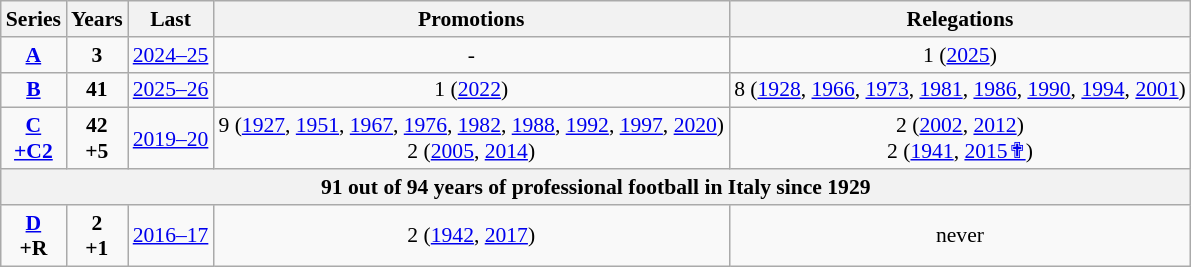<table class="wikitable sortable" style="font-size:90%; text-align: center;">
<tr>
<th>Series</th>
<th>Years</th>
<th>Last</th>
<th>Promotions</th>
<th>Relegations</th>
</tr>
<tr>
<td align=center><strong><a href='#'>A</a></strong></td>
<td><strong>3</strong></td>
<td><a href='#'>2024–25</a></td>
<td>-</td>
<td> 1 (<a href='#'>2025</a>)</td>
</tr>
<tr>
<td align=center><strong><a href='#'>B</a></strong></td>
<td><strong>41</strong></td>
<td><a href='#'>2025–26</a></td>
<td> 1 (<a href='#'>2022</a>)</td>
<td> 8 (<a href='#'>1928</a>, <a href='#'>1966</a>, <a href='#'>1973</a>, <a href='#'>1981</a>, <a href='#'>1986</a>, <a href='#'>1990</a>, <a href='#'>1994</a>, <a href='#'>2001</a>)</td>
</tr>
<tr>
<td align=center><strong><a href='#'>C</a><br><a href='#'>+C2</a></strong></td>
<td><strong>42<br>+5</strong></td>
<td><a href='#'>2019–20</a></td>
<td> 9 (<a href='#'>1927</a>, <a href='#'>1951</a>, <a href='#'>1967</a>, <a href='#'>1976</a>, <a href='#'>1982</a>, <a href='#'>1988</a>, <a href='#'>1992</a>, <a href='#'>1997</a>, <a href='#'>2020</a>)<br> 2 (<a href='#'>2005</a>, <a href='#'>2014</a>)</td>
<td> 2 (<a href='#'>2002</a>, <a href='#'>2012</a>)<br> 2 (<a href='#'>1941</a>, <a href='#'>2015✟</a>)</td>
</tr>
<tr>
<th colspan=5>91 out of 94 years of professional football in Italy since 1929</th>
</tr>
<tr>
<td align=center><strong><a href='#'>D</a><br>+R</strong></td>
<td><strong>2<br>+1</strong></td>
<td><a href='#'>2016–17</a></td>
<td> 2 (<a href='#'>1942</a>, <a href='#'>2017</a>)</td>
<td>never</td>
</tr>
</table>
